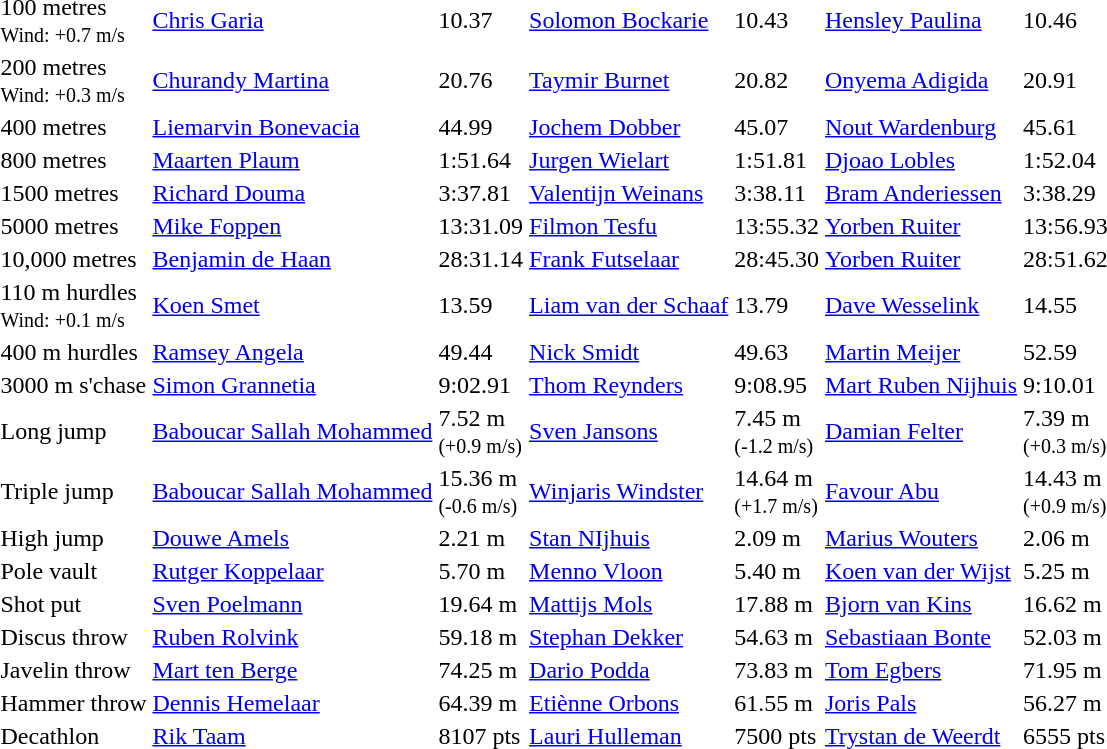<table>
<tr>
<td>100 metres<br><small>Wind: +0.7 m/s</small></td>
<td><a href='#'>Chris Garia</a></td>
<td>10.37</td>
<td><a href='#'>Solomon Bockarie</a></td>
<td>10.43</td>
<td><a href='#'>Hensley Paulina</a></td>
<td>10.46</td>
</tr>
<tr>
<td>200 metres<br><small>Wind: +0.3 m/s</small></td>
<td><a href='#'>Churandy Martina</a></td>
<td>20.76</td>
<td><a href='#'>Taymir Burnet</a></td>
<td>20.82</td>
<td><a href='#'>Onyema Adigida</a></td>
<td>20.91</td>
</tr>
<tr>
<td>400 metres</td>
<td><a href='#'>Liemarvin Bonevacia</a></td>
<td>44.99</td>
<td><a href='#'>Jochem Dobber</a></td>
<td>45.07</td>
<td><a href='#'>Nout Wardenburg</a></td>
<td>45.61</td>
</tr>
<tr>
<td>800 metres</td>
<td><a href='#'>Maarten Plaum</a></td>
<td>1:51.64</td>
<td><a href='#'>Jurgen Wielart</a></td>
<td>1:51.81</td>
<td><a href='#'>Djoao Lobles</a></td>
<td>1:52.04</td>
</tr>
<tr>
<td>1500 metres</td>
<td><a href='#'>Richard Douma</a></td>
<td>3:37.81</td>
<td><a href='#'>Valentijn Weinans</a></td>
<td>3:38.11</td>
<td><a href='#'>Bram Anderiessen</a></td>
<td>3:38.29</td>
</tr>
<tr>
<td>5000 metres</td>
<td><a href='#'>Mike Foppen</a></td>
<td>13:31.09</td>
<td><a href='#'>Filmon Tesfu</a></td>
<td>13:55.32</td>
<td><a href='#'>Yorben Ruiter</a></td>
<td>13:56.93</td>
</tr>
<tr>
<td>10,000 metres</td>
<td><a href='#'>Benjamin de Haan</a></td>
<td>28:31.14</td>
<td><a href='#'>Frank Futselaar</a></td>
<td>28:45.30</td>
<td><a href='#'>Yorben Ruiter</a></td>
<td>28:51.62</td>
</tr>
<tr>
<td>110 m hurdles<br><small>Wind: +0.1 m/s</small></td>
<td><a href='#'>Koen Smet</a></td>
<td>13.59</td>
<td><a href='#'>Liam van der Schaaf</a></td>
<td>13.79</td>
<td><a href='#'>Dave Wesselink</a></td>
<td>14.55</td>
</tr>
<tr>
<td>400 m hurdles</td>
<td><a href='#'>Ramsey Angela</a></td>
<td>49.44</td>
<td><a href='#'>Nick Smidt</a></td>
<td>49.63</td>
<td><a href='#'>Martin Meijer</a></td>
<td>52.59</td>
</tr>
<tr>
<td>3000 m s'chase</td>
<td><a href='#'>Simon Grannetia</a></td>
<td>9:02.91</td>
<td><a href='#'>Thom Reynders</a></td>
<td>9:08.95</td>
<td><a href='#'>Mart Ruben Nijhuis</a></td>
<td>9:10.01</td>
</tr>
<tr>
<td>Long jump</td>
<td><a href='#'>Baboucar Sallah Mohammed</a></td>
<td>7.52 m<br><small>(+0.9 m/s)</small></td>
<td><a href='#'>Sven Jansons</a></td>
<td>7.45 m<br><small>(-1.2 m/s)</small></td>
<td><a href='#'>Damian Felter</a></td>
<td>7.39 m<br><small>(+0.3 m/s)</small></td>
</tr>
<tr>
<td>Triple jump</td>
<td><a href='#'>Baboucar Sallah Mohammed</a></td>
<td>15.36 m<br><small>(-0.6 m/s)</small></td>
<td><a href='#'>Winjaris Windster</a></td>
<td>14.64 m<br><small>(+1.7 m/s)</small></td>
<td><a href='#'>Favour Abu</a></td>
<td>14.43 m<br><small>(+0.9 m/s)</small></td>
</tr>
<tr>
<td>High jump</td>
<td><a href='#'>Douwe Amels</a></td>
<td>2.21 m</td>
<td><a href='#'>Stan NIjhuis</a></td>
<td>2.09 m</td>
<td><a href='#'>Marius Wouters</a></td>
<td>2.06 m</td>
</tr>
<tr>
<td>Pole vault</td>
<td><a href='#'>Rutger Koppelaar</a></td>
<td>5.70 m</td>
<td><a href='#'>Menno Vloon</a></td>
<td>5.40 m</td>
<td><a href='#'>Koen van der Wijst</a></td>
<td>5.25 m</td>
</tr>
<tr>
<td>Shot put</td>
<td><a href='#'>Sven Poelmann</a></td>
<td>19.64 m</td>
<td><a href='#'>Mattijs Mols</a></td>
<td>17.88 m</td>
<td><a href='#'>Bjorn van Kins</a></td>
<td>16.62 m</td>
</tr>
<tr>
<td>Discus throw</td>
<td><a href='#'>Ruben Rolvink</a></td>
<td>59.18 m</td>
<td><a href='#'>Stephan Dekker</a></td>
<td>54.63 m</td>
<td><a href='#'>Sebastiaan Bonte</a></td>
<td>52.03 m</td>
</tr>
<tr>
<td>Javelin throw</td>
<td><a href='#'>Mart ten Berge</a></td>
<td>74.25 m</td>
<td><a href='#'>Dario Podda</a></td>
<td>73.83 m</td>
<td><a href='#'>Tom Egbers</a></td>
<td>71.95 m</td>
</tr>
<tr>
<td>Hammer throw</td>
<td><a href='#'>Dennis Hemelaar</a></td>
<td>64.39 m</td>
<td><a href='#'>Etiènne Orbons</a></td>
<td>61.55 m</td>
<td><a href='#'>Joris Pals</a></td>
<td>56.27 m</td>
</tr>
<tr>
<td>Decathlon</td>
<td><a href='#'>Rik Taam</a></td>
<td>8107 pts</td>
<td><a href='#'>Lauri Hulleman</a></td>
<td>7500 pts</td>
<td><a href='#'>Trystan de Weerdt</a></td>
<td>6555 pts</td>
</tr>
</table>
